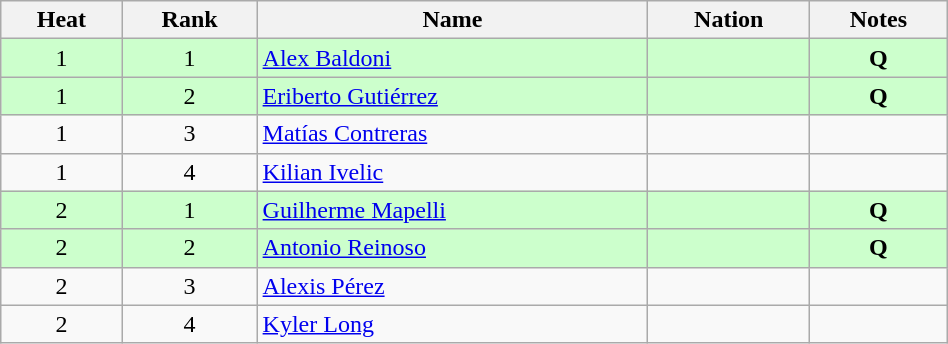<table class="wikitable sortable" style="text-align:center" width=50%>
<tr>
<th>Heat</th>
<th>Rank</th>
<th>Name</th>
<th>Nation</th>
<th>Notes</th>
</tr>
<tr bgcolor=ccffcc>
<td>1</td>
<td>1</td>
<td align=left><a href='#'>Alex Baldoni</a></td>
<td align=left></td>
<td><strong>Q</strong></td>
</tr>
<tr bgcolor=ccffcc>
<td>1</td>
<td>2</td>
<td align=left><a href='#'>Eriberto Gutiérrez</a></td>
<td align=left></td>
<td><strong>Q</strong></td>
</tr>
<tr>
<td>1</td>
<td>3</td>
<td align=left><a href='#'>Matías Contreras</a></td>
<td align=left></td>
<td></td>
</tr>
<tr>
<td>1</td>
<td>4</td>
<td align=left><a href='#'>Kilian Ivelic</a></td>
<td align=left></td>
<td></td>
</tr>
<tr bgcolor=ccffcc>
<td>2</td>
<td>1</td>
<td align=left><a href='#'>Guilherme Mapelli</a></td>
<td align=left></td>
<td><strong>Q</strong></td>
</tr>
<tr bgcolor=ccffcc>
<td>2</td>
<td>2</td>
<td align=left><a href='#'>Antonio Reinoso</a></td>
<td align=left></td>
<td><strong>Q</strong></td>
</tr>
<tr>
<td>2</td>
<td>3</td>
<td align=left><a href='#'>Alexis Pérez</a></td>
<td align=left></td>
<td></td>
</tr>
<tr>
<td>2</td>
<td>4</td>
<td align=left><a href='#'>Kyler Long</a></td>
<td align=left></td>
<td></td>
</tr>
</table>
